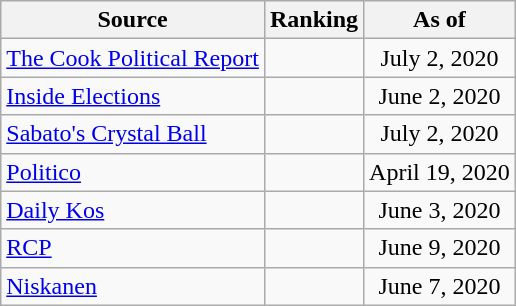<table class="wikitable" style="text-align:center">
<tr>
<th>Source</th>
<th>Ranking</th>
<th>As of</th>
</tr>
<tr>
<td align=left><a href='#'>The Cook Political Report</a></td>
<td></td>
<td>July 2, 2020</td>
</tr>
<tr>
<td align=left><a href='#'>Inside Elections</a></td>
<td></td>
<td>June 2, 2020</td>
</tr>
<tr>
<td align=left><a href='#'>Sabato's Crystal Ball</a></td>
<td></td>
<td>July 2, 2020</td>
</tr>
<tr>
<td align="left"><a href='#'>Politico</a></td>
<td></td>
<td>April 19, 2020</td>
</tr>
<tr>
<td align="left"><a href='#'>Daily Kos</a></td>
<td></td>
<td>June 3, 2020</td>
</tr>
<tr>
<td align="left"><a href='#'>RCP</a></td>
<td></td>
<td>June 9, 2020</td>
</tr>
<tr>
<td align="left"><a href='#'>Niskanen</a></td>
<td></td>
<td>June 7, 2020</td>
</tr>
</table>
